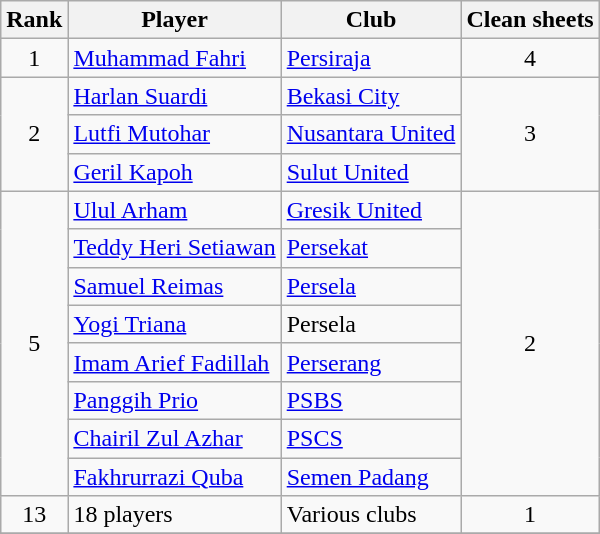<table class="wikitable" style="text-align:center">
<tr>
<th>Rank</th>
<th>Player</th>
<th>Club</th>
<th>Clean sheets</th>
</tr>
<tr>
<td rowspan="1">1</td>
<td align="left"> <a href='#'>Muhammad Fahri</a></td>
<td align="left"><a href='#'>Persiraja</a></td>
<td rowspan="1">4</td>
</tr>
<tr>
<td rowspan="3">2</td>
<td align="left"> <a href='#'>Harlan Suardi</a></td>
<td align="left"><a href='#'>Bekasi City</a></td>
<td rowspan="3">3</td>
</tr>
<tr>
<td align="left"> <a href='#'>Lutfi Mutohar</a></td>
<td align="left"><a href='#'>Nusantara United</a></td>
</tr>
<tr>
<td align="left"> <a href='#'>Geril Kapoh</a></td>
<td align="left"><a href='#'>Sulut United</a></td>
</tr>
<tr>
<td rowspan="8">5</td>
<td align="left"> <a href='#'>Ulul Arham</a></td>
<td align="left"><a href='#'>Gresik United</a></td>
<td rowspan="8">2</td>
</tr>
<tr>
<td align="left"> <a href='#'>Teddy Heri Setiawan</a></td>
<td align="left"><a href='#'>Persekat</a></td>
</tr>
<tr>
<td align="left"> <a href='#'>Samuel Reimas</a></td>
<td align="left"><a href='#'>Persela</a></td>
</tr>
<tr>
<td align="left"> <a href='#'>Yogi Triana</a></td>
<td align="left">Persela</td>
</tr>
<tr>
<td align="left"> <a href='#'>Imam Arief Fadillah</a></td>
<td align="left"><a href='#'>Perserang</a></td>
</tr>
<tr>
<td align="left"> <a href='#'>Panggih Prio</a></td>
<td align="left"><a href='#'>PSBS</a></td>
</tr>
<tr>
<td align="left"> <a href='#'>Chairil Zul Azhar</a></td>
<td align="left"><a href='#'>PSCS</a></td>
</tr>
<tr>
<td align="left"> <a href='#'>Fakhrurrazi Quba</a></td>
<td align="left"><a href='#'>Semen Padang</a></td>
</tr>
<tr>
<td>13</td>
<td align="left">18 players</td>
<td align="left">Various clubs</td>
<td>1</td>
</tr>
<tr>
</tr>
</table>
